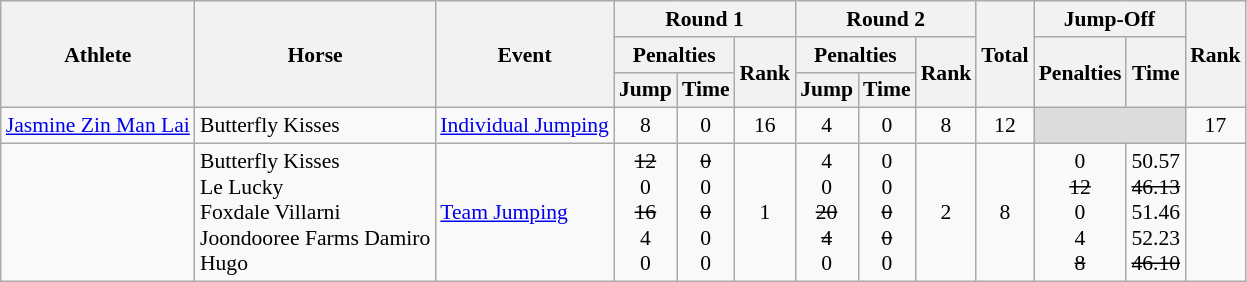<table class="wikitable" border="1" style="font-size:90%">
<tr>
<th rowspan=3>Athlete</th>
<th rowspan=3>Horse</th>
<th rowspan=3>Event</th>
<th colspan=3>Round 1</th>
<th colspan=3>Round 2</th>
<th rowspan=3>Total</th>
<th colspan=2>Jump-Off</th>
<th rowspan=3>Rank</th>
</tr>
<tr>
<th colspan=2>Penalties</th>
<th rowspan=2>Rank</th>
<th colspan=2>Penalties</th>
<th rowspan=2>Rank</th>
<th rowspan=2>Penalties</th>
<th rowspan=2>Time</th>
</tr>
<tr>
<th>Jump</th>
<th>Time</th>
<th>Jump</th>
<th>Time</th>
</tr>
<tr>
<td><a href='#'>Jasmine Zin Man Lai</a></td>
<td>Butterfly Kisses</td>
<td><a href='#'>Individual Jumping</a></td>
<td align=center>8</td>
<td align=center>0</td>
<td align=center>16</td>
<td align=center>4</td>
<td align=center>0</td>
<td align=center>8</td>
<td align=center>12</td>
<td colspan=2 bgcolor=#DCDCDC></td>
<td align=center>17</td>
</tr>
<tr>
<td><br><br><br><br></td>
<td>Butterfly Kisses<br>Le Lucky<br>Foxdale Villarni<br>Joondooree Farms Damiro<br>Hugo</td>
<td><a href='#'>Team Jumping</a></td>
<td align=center><s>12</s><br>0<br><s>16</s><br>4<br>0</td>
<td align=center><s>0</s><br>0<br><s>0</s><br>0<br>0</td>
<td align=center>1</td>
<td align=center>4<br>0<br><s>20</s><br><s>4</s><br>0</td>
<td align=center>0<br>0<br><s>0</s><br><s>0</s><br>0</td>
<td align=center>2</td>
<td align=center>8</td>
<td align=center>0<br><s>12</s><br>0<br>4<br><s>8</s></td>
<td align=center>50.57<br><s>46.13</s><br>51.46<br>52.23<br><s>46.10</s></td>
<td align=center></td>
</tr>
</table>
